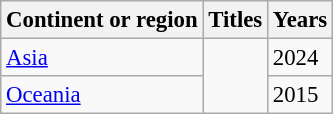<table class="wikitable" style="font-size: 95%;">
<tr>
<th>Continent or region</th>
<th>Titles</th>
<th>Years</th>
</tr>
<tr>
<td><a href='#'>Asia</a></td>
<td rowspan="2"></td>
<td>2024</td>
</tr>
<tr>
<td><a href='#'>Oceania</a></td>
<td>2015</td>
</tr>
</table>
